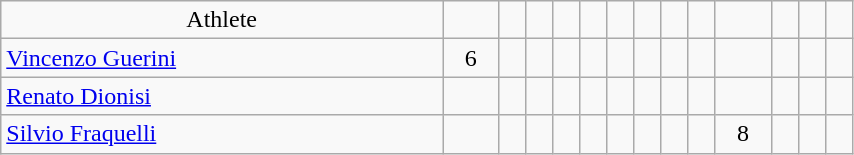<table class="wikitable" style="text-align: center; font-size:100%" width=45%">
<tr>
<td>Athlete</td>
<td></td>
<td></td>
<td></td>
<td></td>
<td></td>
<td></td>
<td></td>
<td></td>
<td></td>
<td></td>
<td></td>
<td></td>
<td></td>
</tr>
<tr>
<td align=left><a href='#'>Vincenzo Guerini</a></td>
<td>6</td>
<td></td>
<td></td>
<td></td>
<td></td>
<td></td>
<td></td>
<td></td>
<td></td>
<td></td>
<td></td>
<td></td>
<td></td>
</tr>
<tr>
<td align=left><a href='#'>Renato Dionisi</a></td>
<td></td>
<td></td>
<td></td>
<td></td>
<td></td>
<td></td>
<td></td>
<td></td>
<td></td>
<td></td>
<td></td>
<td></td>
<td></td>
</tr>
<tr>
<td align=left><a href='#'>Silvio Fraquelli</a></td>
<td></td>
<td></td>
<td></td>
<td></td>
<td></td>
<td></td>
<td></td>
<td></td>
<td></td>
<td>8</td>
<td></td>
<td></td>
<td></td>
</tr>
</table>
